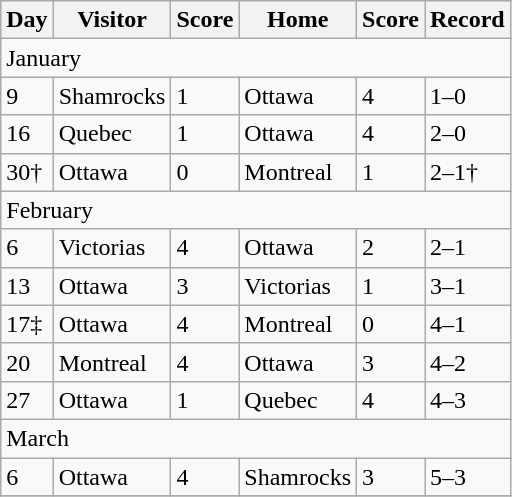<table class="wikitable">
<tr>
<th>Day</th>
<th>Visitor</th>
<th>Score</th>
<th>Home</th>
<th>Score</th>
<th>Record</th>
</tr>
<tr>
<td colspan=6 valign=top>January</td>
</tr>
<tr>
<td>9</td>
<td>Shamrocks</td>
<td>1</td>
<td>Ottawa</td>
<td>4</td>
<td>1–0</td>
</tr>
<tr>
<td>16</td>
<td>Quebec</td>
<td>1</td>
<td>Ottawa</td>
<td>4</td>
<td>2–0</td>
</tr>
<tr>
<td>30†</td>
<td>Ottawa</td>
<td>0</td>
<td>Montreal</td>
<td>1</td>
<td>2–1†</td>
</tr>
<tr>
<td colspan=6 valign=top>February</td>
</tr>
<tr>
<td>6</td>
<td>Victorias</td>
<td>4</td>
<td>Ottawa</td>
<td>2</td>
<td>2–1</td>
</tr>
<tr>
<td>13</td>
<td>Ottawa</td>
<td>3</td>
<td>Victorias</td>
<td>1</td>
<td>3–1</td>
</tr>
<tr>
<td>17‡</td>
<td>Ottawa</td>
<td>4</td>
<td>Montreal</td>
<td>0</td>
<td>4–1</td>
</tr>
<tr>
<td>20</td>
<td>Montreal</td>
<td>4</td>
<td>Ottawa</td>
<td>3</td>
<td>4–2</td>
</tr>
<tr>
<td>27</td>
<td>Ottawa</td>
<td>1</td>
<td>Quebec</td>
<td>4</td>
<td>4–3</td>
</tr>
<tr>
<td colspan=6 valign=top>March</td>
</tr>
<tr>
<td>6</td>
<td>Ottawa</td>
<td>4</td>
<td>Shamrocks</td>
<td>3</td>
<td>5–3</td>
</tr>
<tr>
</tr>
</table>
